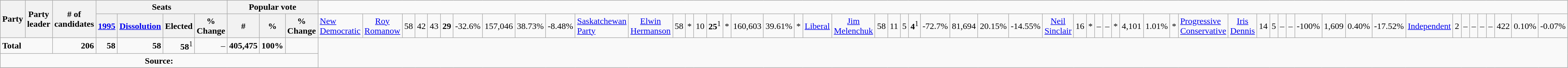<table class="wikitable">
<tr>
<th rowspan=2 colspan=2>Party</th>
<th rowspan=2>Party leader</th>
<th rowspan=2># of<br>candidates</th>
<th colspan=4>Seats</th>
<th colspan=3>Popular vote</th>
</tr>
<tr>
<th><a href='#'>1995</a></th>
<th><a href='#'><span>Dissolution</span></a></th>
<th>Elected</th>
<th>% Change</th>
<th>#</th>
<th>%</th>
<th>% Change<br></th>
<td><a href='#'>New Democratic</a></td>
<td align="center"><a href='#'>Roy Romanow</a></td>
<td align="right">58</td>
<td align="right">42</td>
<td align="right">43</td>
<td align="right"><strong>29</strong></td>
<td align="right">-32.6%</td>
<td align="right">157,046</td>
<td align="right">38.73%</td>
<td align="right">-8.48%<br></td>
<td><a href='#'>Saskatchewan Party</a></td>
<td align="center"><a href='#'>Elwin Hermanson</a></td>
<td align="right">58</td>
<td align="right">*</td>
<td align="right">10</td>
<td align="right"><strong>25</strong><sup>1</sup></td>
<td align="right">*</td>
<td align="right">160,603</td>
<td align="right">39.61%</td>
<td align="right">*<br></td>
<td><a href='#'>Liberal</a></td>
<td align="center"><a href='#'>Jim Melenchuk</a></td>
<td align="right">58</td>
<td align="right">11</td>
<td align="right">5</td>
<td align="right"><strong>4</strong><sup>1</sup></td>
<td align="right">-72.7%</td>
<td align="right">81,694</td>
<td align="right">20.15%</td>
<td align="right">-14.55%<br></td>
<td align="center"><a href='#'>Neil Sinclair</a></td>
<td align="right">16</td>
<td align="right">*</td>
<td align="right">–</td>
<td align="right">–</td>
<td align="right">*</td>
<td align="right">4,101</td>
<td align="right">1.01%</td>
<td align="right">*<br></td>
<td><a href='#'>Progressive Conservative</a></td>
<td align="center"><a href='#'>Iris Dennis</a></td>
<td align="right">14</td>
<td align="right">5</td>
<td align="right">–</td>
<td align="right">–</td>
<td align="right">-100%</td>
<td align="right">1,609</td>
<td align="right">0.40%</td>
<td align="right">-17.52%<br></td>
<td colspan=2><a href='#'>Independent</a></td>
<td align="right">2</td>
<td align="right">–</td>
<td align="right">–</td>
<td align="right">–</td>
<td align="right">–</td>
<td align="right">422</td>
<td align="right">0.10%</td>
<td align="right">-0.07%</td>
</tr>
<tr>
<td colspan=3><strong>Total</strong></td>
<td align="right"><strong>206</strong></td>
<td align="right"><strong>58</strong></td>
<td align="right"><strong>58</strong></td>
<td align="right"><strong>58</strong><sup>1</sup></td>
<td align="right">–</td>
<td align="right"><strong>405,475</strong></td>
<td align="right"><strong>100%</strong></td>
<td align="right"> </td>
</tr>
<tr>
<td align="center" colspan=11><strong>Source:</strong> </td>
</tr>
<tr>
</tr>
</table>
